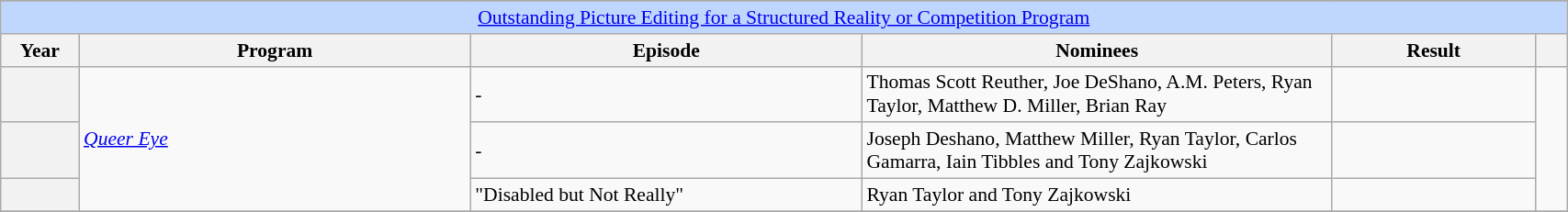<table class="wikitable plainrowheaders" style="font-size: 90%" width=90%>
<tr>
</tr>
<tr ---- bgcolor="#bfd7ff">
<td colspan=6 align=center><a href='#'>Outstanding Picture Editing for a Structured Reality or Competition Program</a></td>
</tr>
<tr ---- bgcolor="#ebf5ff">
<th width="5%">Year</th>
<th width="25%">Program</th>
<th width="25%">Episode</th>
<th width="30%">Nominees</th>
<th width="13%">Result</th>
<th width="5%"></th>
</tr>
<tr>
<th scope=row></th>
<td rowspan="3"><em><a href='#'>Queer Eye</a></em></td>
<td>-</td>
<td>Thomas Scott Reuther, Joe DeShano, A.M. Peters, Ryan Taylor, Matthew D. Miller, Brian Ray</td>
<td></td>
<td rowspan="3"></td>
</tr>
<tr>
<th scope=row></th>
<td>-</td>
<td>Joseph Deshano, Matthew Miller, Ryan Taylor, Carlos Gamarra, Iain Tibbles and Tony Zajkowski</td>
<td></td>
</tr>
<tr>
<th scope=row></th>
<td>"Disabled but Not Really"</td>
<td>Ryan Taylor and Tony Zajkowski</td>
<td></td>
</tr>
<tr>
</tr>
</table>
